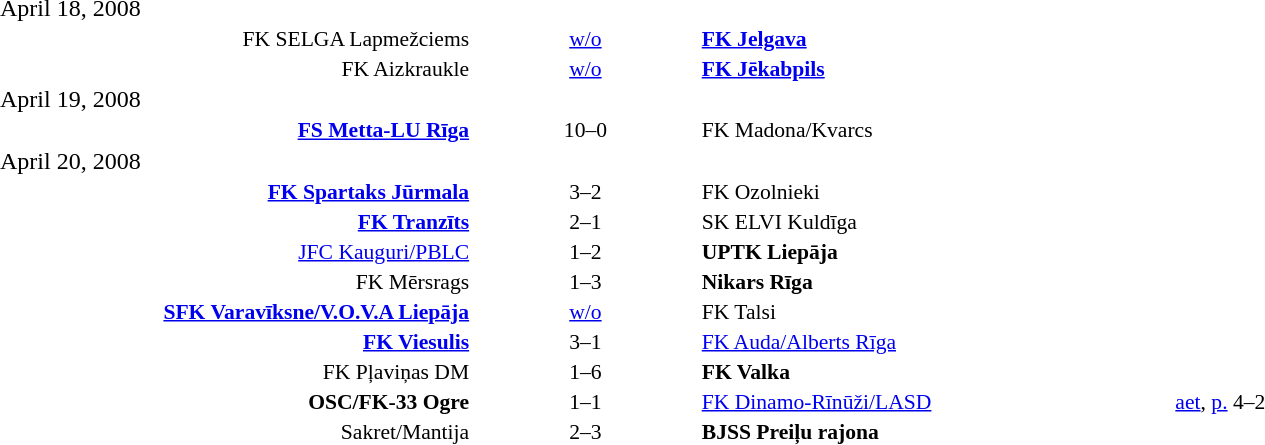<table width=100% cellspacing=1>
<tr>
<th width=25%></th>
<th width=12%></th>
<th width=25%></th>
<th></th>
</tr>
<tr>
<td>April 18, 2008</td>
</tr>
<tr style=font-size:90%>
<td align=right>FK SELGA Lapmežciems</td>
<td align=center><a href='#'>w/o</a></td>
<td><strong><a href='#'>FK Jelgava</a></strong></td>
<td></td>
</tr>
<tr style=font-size:90%>
<td align=right>FK Aizkraukle</td>
<td align=center><a href='#'>w/o</a></td>
<td><strong><a href='#'>FK Jēkabpils</a></strong></td>
<td></td>
</tr>
<tr>
<td>April 19, 2008</td>
</tr>
<tr style=font-size:90%>
<td align=right><strong><a href='#'>FS Metta-LU Rīga</a></strong></td>
<td align=center>10–0</td>
<td>FK Madona/Kvarcs</td>
<td></td>
</tr>
<tr>
<td>April 20, 2008</td>
</tr>
<tr style=font-size:90%>
<td align=right><strong><a href='#'>FK Spartaks Jūrmala</a></strong></td>
<td align=center>3–2</td>
<td>FK Ozolnieki</td>
<td></td>
</tr>
<tr style=font-size:90%>
<td align=right><strong><a href='#'>FK Tranzīts</a></strong></td>
<td align=center>2–1</td>
<td>SK ELVI Kuldīga</td>
<td></td>
</tr>
<tr style=font-size:90%>
<td align=right><a href='#'>JFC Kauguri/PBLC</a></td>
<td align=center>1–2</td>
<td><strong>UPTK Liepāja</strong></td>
<td></td>
</tr>
<tr style=font-size:90%>
<td align=right>FK Mērsrags</td>
<td align=center>1–3</td>
<td><strong>Nikars Rīga</strong></td>
<td></td>
</tr>
<tr style=font-size:90%>
<td align=right><strong><a href='#'>SFK Varavīksne/V.O.V.A Liepāja</a></strong></td>
<td align=center><a href='#'>w/o</a></td>
<td>FK Talsi</td>
<td></td>
</tr>
<tr style=font-size:90%>
<td align=right><strong><a href='#'>FK Viesulis</a></strong></td>
<td align=center>3–1</td>
<td><a href='#'>FK Auda/Alberts Rīga</a></td>
<td></td>
</tr>
<tr style=font-size:90%>
<td align=right>FK Pļaviņas DM</td>
<td align=center>1–6</td>
<td><strong>FK Valka</strong></td>
<td></td>
</tr>
<tr style=font-size:90%>
<td align=right><strong>OSC/FK-33 Ogre</strong></td>
<td align=center>1–1</td>
<td><a href='#'>FK Dinamo-Rīnūži/LASD</a></td>
<td><a href='#'>aet</a>, <a href='#'>p.</a> 4–2</td>
</tr>
<tr style=font-size:90%>
<td align=right>Sakret/Mantija</td>
<td align=center>2–3</td>
<td><strong>BJSS Preiļu rajona</strong></td>
</tr>
</table>
